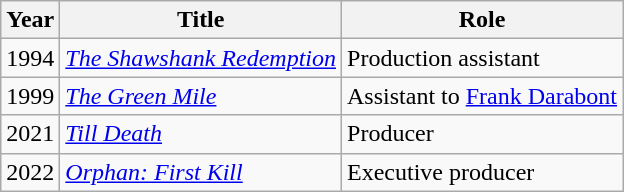<table class="wikitable">
<tr>
<th>Year</th>
<th>Title</th>
<th>Role</th>
</tr>
<tr>
<td>1994</td>
<td><em><a href='#'>The Shawshank Redemption</a></em></td>
<td>Production assistant</td>
</tr>
<tr>
<td>1999</td>
<td><em><a href='#'>The Green Mile</a></em></td>
<td>Assistant to <a href='#'>Frank Darabont</a></td>
</tr>
<tr>
<td>2021</td>
<td><em><a href='#'>Till Death</a></em></td>
<td>Producer</td>
</tr>
<tr>
<td>2022</td>
<td><em><a href='#'>Orphan: First Kill</a></em></td>
<td>Executive producer</td>
</tr>
</table>
